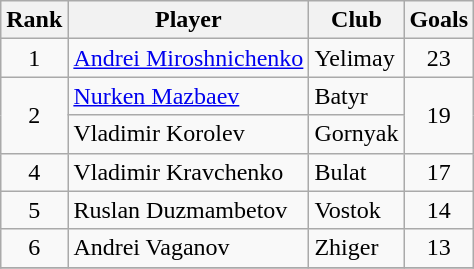<table class="wikitable" style="text-align:center;">
<tr>
<th>Rank</th>
<th>Player</th>
<th>Club</th>
<th>Goals</th>
</tr>
<tr>
<td rowspan="1">1</td>
<td align="left"> <a href='#'>Andrei Miroshnichenko</a></td>
<td align="left">Yelimay</td>
<td rowspan="1">23</td>
</tr>
<tr>
<td rowspan="2">2</td>
<td align="left"> <a href='#'>Nurken Mazbaev</a></td>
<td align="left">Batyr</td>
<td rowspan="2">19</td>
</tr>
<tr>
<td align="left"> Vladimir Korolev</td>
<td align="left">Gornyak</td>
</tr>
<tr>
<td rowspan="1">4</td>
<td align="left"> Vladimir Kravchenko</td>
<td align="left">Bulat</td>
<td rowspan="1">17</td>
</tr>
<tr>
<td rowspan="1">5</td>
<td align="left"> Ruslan Duzmambetov</td>
<td align="left">Vostok</td>
<td rowspan="1">14</td>
</tr>
<tr>
<td rowspan="1">6</td>
<td align="left"> Andrei Vaganov</td>
<td align="left">Zhiger</td>
<td rowspan="1">13</td>
</tr>
<tr>
</tr>
</table>
